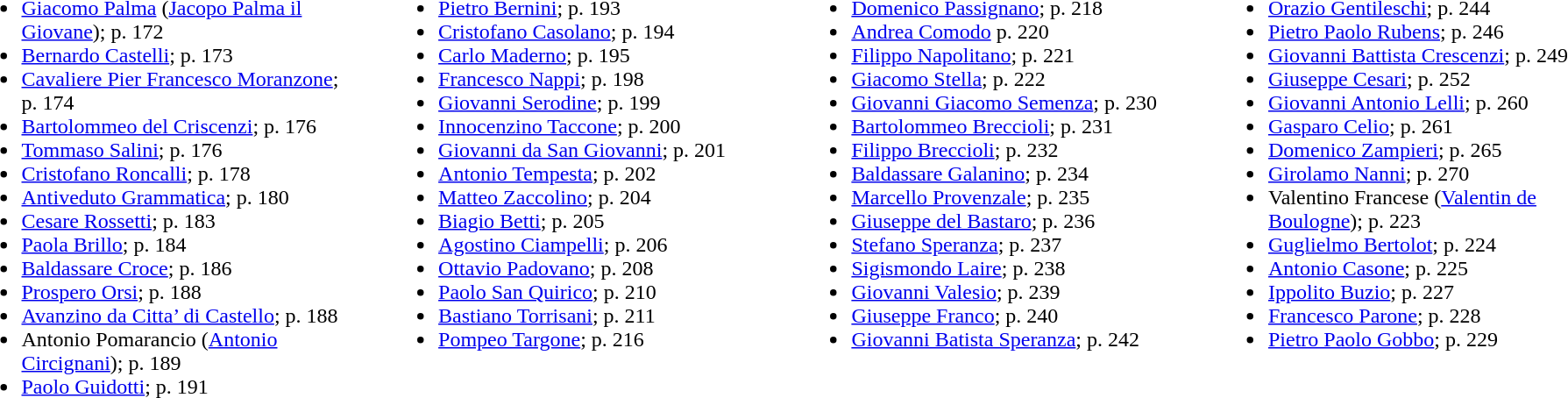<table>
<tr>
<td colspan="4"></td>
</tr>
<tr ---->
<td width="400" valign="top"><br><ul><li><a href='#'>Giacomo Palma</a> (<a href='#'>Jacopo Palma il Giovane</a>); p. 172</li><li><a href='#'>Bernardo Castelli</a>; p. 173</li><li><a href='#'>Cavaliere Pier Francesco Moranzone</a>; p. 174</li><li><a href='#'>Bartolommeo del Criscenzi</a>; p. 176</li><li><a href='#'>Tommaso Salini</a>; p. 176</li><li><a href='#'>Cristofano Roncalli</a>; p. 178</li><li><a href='#'>Antiveduto Grammatica</a>; p. 180</li><li><a href='#'>Cesare Rossetti</a>; p. 183</li><li><a href='#'>Paola Brillo</a>; p. 184</li><li><a href='#'>Baldassare Croce</a>; p. 186</li><li><a href='#'>Prospero Orsi</a>; p. 188</li><li><a href='#'>Avanzino da Citta’ di Castello</a>; p. 188</li><li>Antonio Pomarancio (<a href='#'>Antonio Circignani</a>); p. 189</li><li><a href='#'>Paolo Guidotti</a>; p. 191</li></ul></td>
<td width="400" valign="top"><br><ul><li><a href='#'>Pietro Bernini</a>; p. 193</li><li><a href='#'>Cristofano Casolano</a>; p. 194</li><li><a href='#'>Carlo Maderno</a>; p. 195</li><li><a href='#'>Francesco Nappi</a>; p. 198</li><li><a href='#'>Giovanni Serodine</a>; p. 199</li><li><a href='#'>Innocenzino Taccone</a>; p. 200</li><li><a href='#'>Giovanni da San Giovanni</a>; p. 201</li><li><a href='#'>Antonio Tempesta</a>; p. 202</li><li><a href='#'>Matteo Zaccolino</a>; p. 204</li><li><a href='#'>Biagio Betti</a>; p. 205</li><li><a href='#'>Agostino Ciampelli</a>; p. 206</li><li><a href='#'>Ottavio Padovano</a>; p. 208</li><li><a href='#'>Paolo San Quirico</a>; p. 210</li><li><a href='#'>Bastiano Torrisani</a>; p. 211</li><li><a href='#'>Pompeo Targone</a>; p. 216</li></ul></td>
<td width="400" valign="top"><br><ul><li><a href='#'>Domenico Passignano</a>; p. 218</li><li><a href='#'>Andrea Comodo</a> p. 220</li><li><a href='#'>Filippo Napolitano</a>; p. 221</li><li><a href='#'>Giacomo Stella</a>; p. 222</li><li><a href='#'>Giovanni Giacomo Semenza</a>; p. 230</li><li><a href='#'>Bartolommeo Breccioli</a>; p. 231</li><li><a href='#'>Filippo Breccioli</a>; p. 232</li><li><a href='#'>Baldassare Galanino</a>; p. 234</li><li><a href='#'>Marcello Provenzale</a>; p. 235</li><li><a href='#'>Giuseppe del Bastaro</a>; p. 236</li><li><a href='#'>Stefano Speranza</a>; p. 237</li><li><a href='#'>Sigismondo Laire</a>; p. 238</li><li><a href='#'>Giovanni Valesio</a>; p. 239</li><li><a href='#'>Giuseppe Franco</a>; p. 240</li><li><a href='#'>Giovanni Batista Speranza</a>; p. 242</li></ul></td>
<td width="400" valign="top"><br><ul><li><a href='#'>Orazio Gentileschi</a>; p. 244</li><li><a href='#'>Pietro Paolo Rubens</a>; p. 246</li><li><a href='#'>Giovanni Battista Crescenzi</a>; p. 249</li><li><a href='#'>Giuseppe Cesari</a>; p. 252</li><li><a href='#'>Giovanni Antonio Lelli</a>; p. 260</li><li><a href='#'>Gasparo Celio</a>; p. 261</li><li><a href='#'>Domenico Zampieri</a>; p. 265</li><li><a href='#'>Girolamo Nanni</a>; p. 270</li><li>Valentino Francese (<a href='#'>Valentin de Boulogne</a>); p. 223</li><li><a href='#'>Guglielmo Bertolot</a>; p. 224</li><li><a href='#'>Antonio Casone</a>; p. 225</li><li><a href='#'>Ippolito Buzio</a>; p. 227</li><li><a href='#'>Francesco Parone</a>; p. 228</li><li><a href='#'>Pietro Paolo Gobbo</a>; p. 229</li></ul></td>
</tr>
</table>
